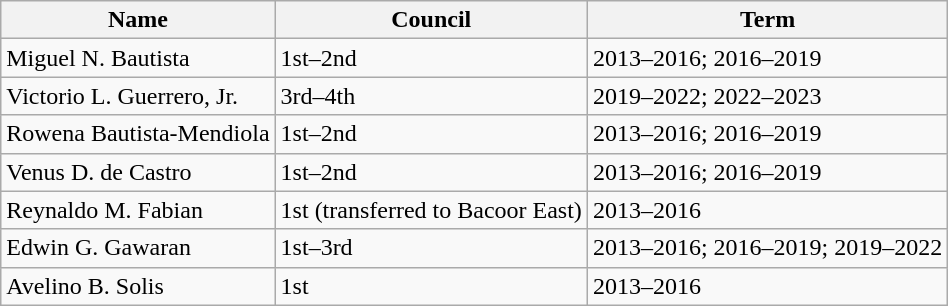<table class=wikitable>
<tr>
<th>Name</th>
<th>Council</th>
<th>Term</th>
</tr>
<tr>
<td>Miguel N. Bautista</td>
<td>1st–2nd</td>
<td>2013–2016; 2016–2019</td>
</tr>
<tr>
<td>Victorio L. Guerrero, Jr.</td>
<td>3rd–4th</td>
<td>2019–2022; 2022–2023 </td>
</tr>
<tr>
<td>Rowena Bautista-Mendiola</td>
<td>1st–2nd</td>
<td>2013–2016; 2016–2019</td>
</tr>
<tr>
<td>Venus D. de Castro</td>
<td>1st–2nd</td>
<td>2013–2016; 2016–2019</td>
</tr>
<tr>
<td>Reynaldo M. Fabian</td>
<td>1st (transferred to Bacoor East)</td>
<td>2013–2016</td>
</tr>
<tr>
<td>Edwin G. Gawaran</td>
<td>1st–3rd</td>
<td>2013–2016; 2016–2019; 2019–2022</td>
</tr>
<tr>
<td>Avelino B. Solis</td>
<td>1st</td>
<td>2013–2016</td>
</tr>
</table>
